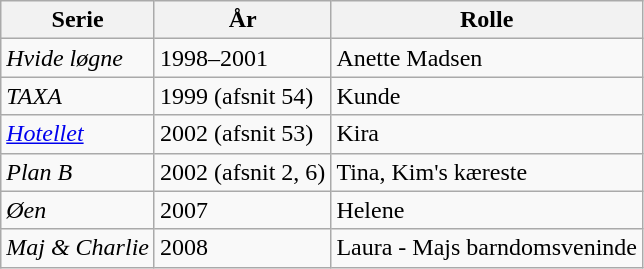<table class="wikitable">
<tr>
<th>Serie</th>
<th>År</th>
<th>Rolle</th>
</tr>
<tr>
<td><em>Hvide løgne</em></td>
<td>1998–2001</td>
<td>Anette Madsen</td>
</tr>
<tr>
<td><em>TAXA</em></td>
<td>1999 (afsnit 54)</td>
<td>Kunde</td>
</tr>
<tr>
<td><em><a href='#'>Hotellet</a></em></td>
<td>2002 (afsnit 53)</td>
<td>Kira</td>
</tr>
<tr>
<td><em>Plan B</em></td>
<td>2002 (afsnit 2, 6)</td>
<td>Tina, Kim's kæreste</td>
</tr>
<tr>
<td><em>Øen</em></td>
<td>2007</td>
<td>Helene</td>
</tr>
<tr>
<td><em>Maj & Charlie</em></td>
<td>2008</td>
<td>Laura - Majs barndomsveninde</td>
</tr>
</table>
